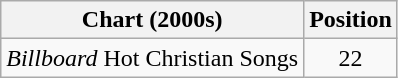<table class="wikitable">
<tr>
<th>Chart (2000s)</th>
<th>Position</th>
</tr>
<tr>
<td><em>Billboard</em> Hot Christian Songs</td>
<td align="center">22</td>
</tr>
</table>
